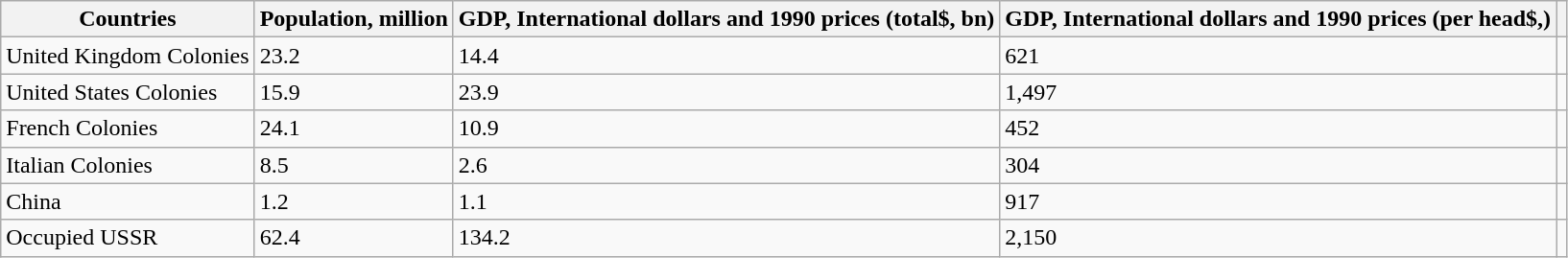<table class="wikitable">
<tr>
<th>Countries</th>
<th>Population, million</th>
<th>GDP, International dollars and 1990 prices (total$,  bn)</th>
<th>GDP, International dollars and 1990 prices (per head$,)</th>
<th></th>
</tr>
<tr>
<td>United Kingdom Colonies</td>
<td>23.2</td>
<td>14.4</td>
<td>621</td>
<td></td>
</tr>
<tr>
<td>United States Colonies</td>
<td>15.9</td>
<td>23.9</td>
<td>1,497</td>
<td></td>
</tr>
<tr>
<td>French Colonies</td>
<td>24.1</td>
<td>10.9</td>
<td>452</td>
<td></td>
</tr>
<tr>
<td>Italian Colonies</td>
<td>8.5</td>
<td>2.6</td>
<td>304</td>
<td></td>
</tr>
<tr>
<td>China</td>
<td>1.2</td>
<td>1.1</td>
<td>917</td>
<td></td>
</tr>
<tr>
<td>Occupied USSR</td>
<td>62.4</td>
<td>134.2</td>
<td>2,150</td>
<td></td>
</tr>
</table>
